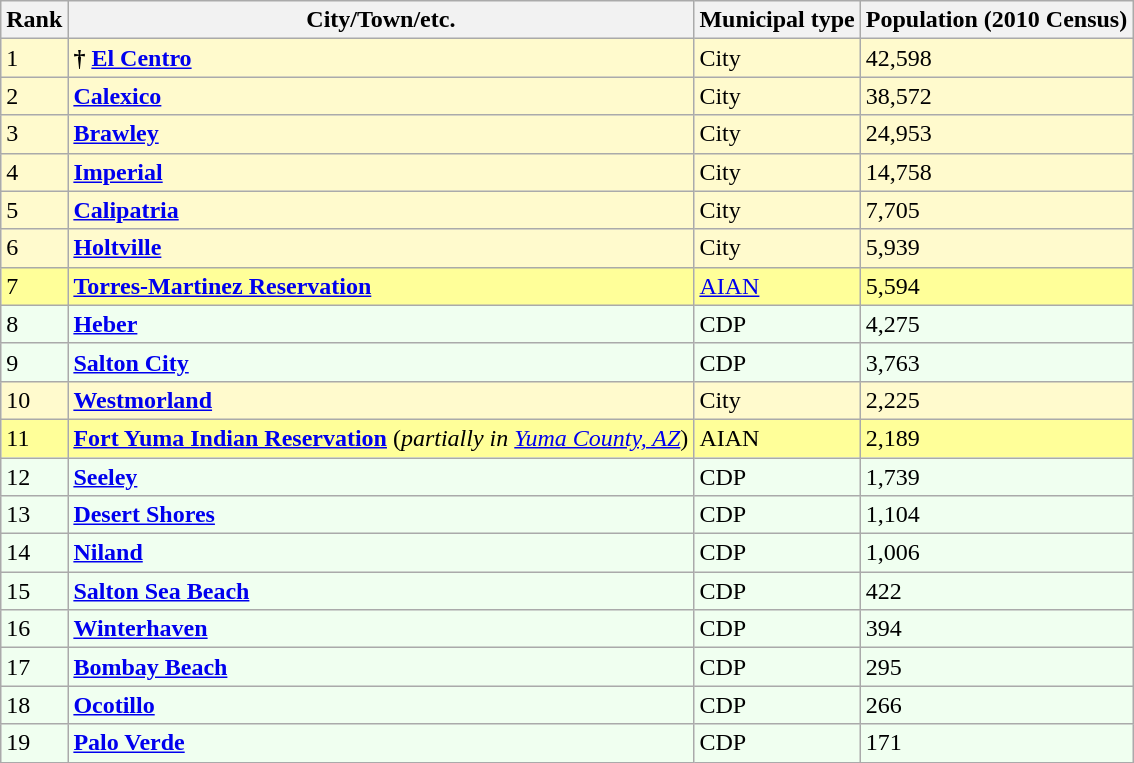<table class="wikitable sortable">
<tr>
<th>Rank</th>
<th>City/Town/etc.</th>
<th>Municipal type</th>
<th>Population (2010 Census)</th>
</tr>
<tr style="background-color:#FFFACD;">
<td>1</td>
<td><strong>†</strong> <strong><a href='#'>El Centro</a></strong></td>
<td>City</td>
<td>42,598</td>
</tr>
<tr style="background-color:#FFFACD;">
<td>2</td>
<td><strong><a href='#'>Calexico</a></strong></td>
<td>City</td>
<td>38,572</td>
</tr>
<tr style="background-color:#FFFACD;">
<td>3</td>
<td><strong><a href='#'>Brawley</a></strong></td>
<td>City</td>
<td>24,953</td>
</tr>
<tr style="background-color:#FFFACD;">
<td>4</td>
<td><strong><a href='#'>Imperial</a></strong></td>
<td>City</td>
<td>14,758</td>
</tr>
<tr style="background-color:#FFFACD;">
<td>5</td>
<td><strong><a href='#'>Calipatria</a></strong></td>
<td>City</td>
<td>7,705</td>
</tr>
<tr style="background-color:#FFFACD;">
<td>6</td>
<td><strong><a href='#'>Holtville</a></strong></td>
<td>City</td>
<td>5,939</td>
</tr>
<tr style="background-color:#FFFF99;">
<td>7</td>
<td><strong><a href='#'>Torres-Martinez Reservation</a></strong></td>
<td><a href='#'>AIAN</a></td>
<td>5,594</td>
</tr>
<tr style="background-color:#F0FFF0;">
<td>8</td>
<td><strong><a href='#'>Heber</a></strong></td>
<td>CDP</td>
<td>4,275</td>
</tr>
<tr style="background-color:#F0FFF0;">
<td>9</td>
<td><strong><a href='#'>Salton City</a></strong></td>
<td>CDP</td>
<td>3,763</td>
</tr>
<tr style="background-color:#FFFACD;">
<td>10</td>
<td><strong><a href='#'>Westmorland</a></strong></td>
<td>City</td>
<td>2,225</td>
</tr>
<tr style="background-color:#FFFF99;">
<td>11</td>
<td><strong><a href='#'>Fort Yuma Indian Reservation</a></strong> (<em>partially in <a href='#'>Yuma County, AZ</a></em>)</td>
<td>AIAN</td>
<td>2,189</td>
</tr>
<tr style="background-color:#F0FFF0;">
<td>12</td>
<td><strong><a href='#'>Seeley</a></strong></td>
<td>CDP</td>
<td>1,739</td>
</tr>
<tr style="background-color:#F0FFF0;">
<td>13</td>
<td><strong><a href='#'>Desert Shores</a></strong></td>
<td>CDP</td>
<td>1,104</td>
</tr>
<tr style="background-color:#F0FFF0;">
<td>14</td>
<td><strong><a href='#'>Niland</a></strong></td>
<td>CDP</td>
<td>1,006</td>
</tr>
<tr style="background-color:#F0FFF0;">
<td>15</td>
<td><strong><a href='#'>Salton Sea Beach</a></strong></td>
<td>CDP</td>
<td>422</td>
</tr>
<tr style="background-color:#F0FFF0;">
<td>16</td>
<td><strong><a href='#'>Winterhaven</a></strong></td>
<td>CDP</td>
<td>394</td>
</tr>
<tr style="background-color:#F0FFF0;">
<td>17</td>
<td><strong><a href='#'>Bombay Beach</a></strong></td>
<td>CDP</td>
<td>295</td>
</tr>
<tr style="background-color:#F0FFF0;">
<td>18</td>
<td><strong><a href='#'>Ocotillo</a></strong></td>
<td>CDP</td>
<td>266</td>
</tr>
<tr style="background-color:#F0FFF0;">
<td>19</td>
<td><strong><a href='#'>Palo Verde</a></strong></td>
<td>CDP</td>
<td>171</td>
</tr>
</table>
